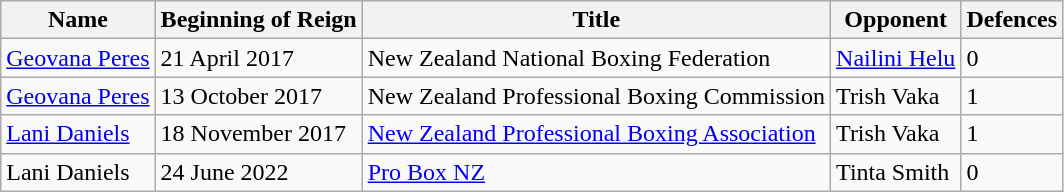<table class="wikitable">
<tr>
<th>Name</th>
<th>Beginning of Reign</th>
<th>Title</th>
<th>Opponent</th>
<th>Defences</th>
</tr>
<tr>
<td><a href='#'>Geovana Peres</a></td>
<td>21 April 2017</td>
<td>New Zealand National Boxing Federation</td>
<td><a href='#'>Nailini Helu</a></td>
<td>0</td>
</tr>
<tr>
<td><a href='#'>Geovana Peres</a></td>
<td>13 October 2017</td>
<td>New Zealand Professional Boxing Commission</td>
<td>Trish Vaka</td>
<td>1</td>
</tr>
<tr>
<td><a href='#'>Lani Daniels</a></td>
<td>18 November 2017</td>
<td><a href='#'>New Zealand Professional Boxing Association</a></td>
<td>Trish Vaka</td>
<td>1</td>
</tr>
<tr>
<td>Lani Daniels</td>
<td>24 June 2022</td>
<td><a href='#'>Pro Box NZ</a></td>
<td>Tinta Smith</td>
<td>0</td>
</tr>
</table>
